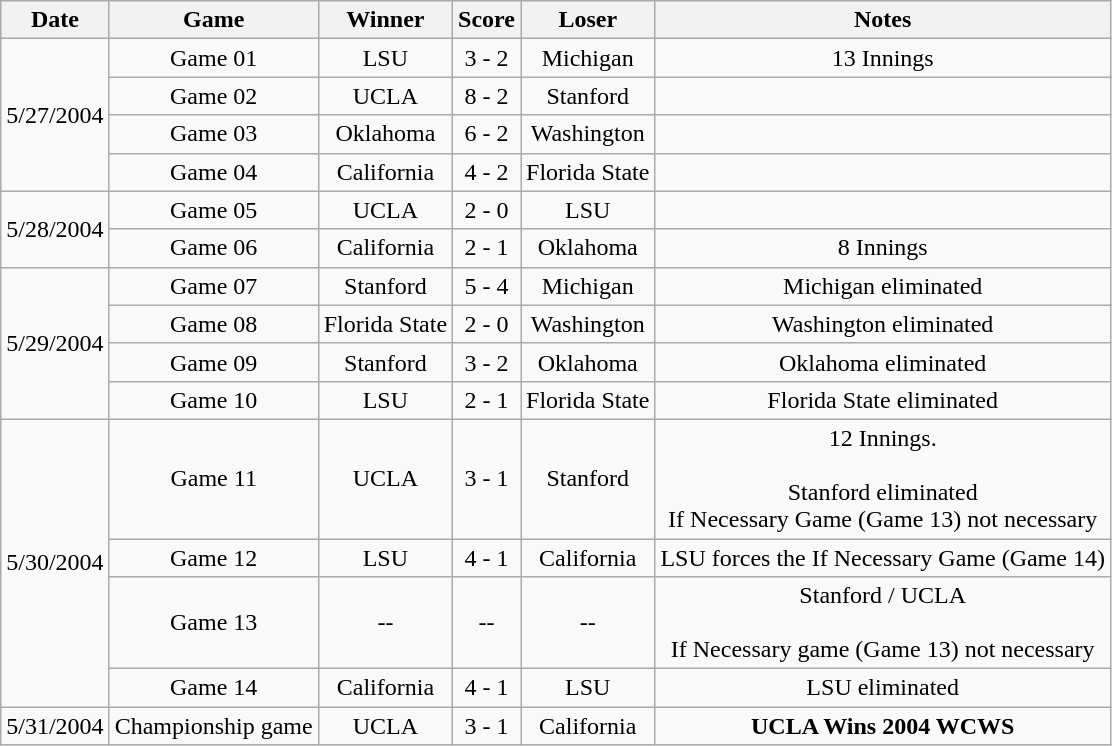<table class="wikitable">
<tr style="text-align:center; background:#f2f2f2;">
<th>Date</th>
<th>Game</th>
<th>Winner</th>
<th>Score</th>
<th>Loser</th>
<th>Notes</th>
</tr>
<tr align=center>
<td rowspan=4>5/27/2004</td>
<td>Game 01</td>
<td>LSU</td>
<td>3 - 2</td>
<td>Michigan</td>
<td>13 Innings</td>
</tr>
<tr align=center>
<td>Game 02</td>
<td>UCLA</td>
<td>8 - 2</td>
<td>Stanford</td>
<td></td>
</tr>
<tr align=center>
<td>Game 03</td>
<td>Oklahoma</td>
<td>6 - 2</td>
<td>Washington</td>
<td></td>
</tr>
<tr align=center>
<td>Game 04</td>
<td>California</td>
<td>4 - 2</td>
<td>Florida State</td>
<td></td>
</tr>
<tr align=center>
<td rowspan=2>5/28/2004</td>
<td>Game 05</td>
<td>UCLA</td>
<td>2 - 0</td>
<td>LSU</td>
<td></td>
</tr>
<tr align=center>
<td>Game 06</td>
<td>California</td>
<td>2 - 1</td>
<td>Oklahoma</td>
<td>8 Innings</td>
</tr>
<tr align=center>
<td rowspan=4>5/29/2004</td>
<td>Game 07</td>
<td>Stanford</td>
<td>5 - 4</td>
<td>Michigan</td>
<td>Michigan eliminated</td>
</tr>
<tr align=center>
<td>Game 08</td>
<td>Florida State</td>
<td>2 - 0</td>
<td>Washington</td>
<td>Washington eliminated</td>
</tr>
<tr align=center>
<td>Game 09</td>
<td>Stanford</td>
<td>3 - 2</td>
<td>Oklahoma</td>
<td>Oklahoma eliminated</td>
</tr>
<tr align=center>
<td>Game 10</td>
<td>LSU</td>
<td>2 - 1</td>
<td>Florida State</td>
<td>Florida State eliminated</td>
</tr>
<tr align=center>
<td rowspan=4>5/30/2004</td>
<td>Game 11</td>
<td>UCLA</td>
<td>3 - 1</td>
<td>Stanford</td>
<td>12 Innings.<br><br>Stanford eliminated<br>
If Necessary Game (Game 13) not necessary</td>
</tr>
<tr align=center>
<td>Game 12</td>
<td>LSU</td>
<td>4 - 1</td>
<td>California</td>
<td>LSU forces the If Necessary Game (Game 14)</td>
</tr>
<tr align=center>
<td>Game 13</td>
<td>--</td>
<td>--</td>
<td>--</td>
<td>Stanford / UCLA<br><br>If Necessary game (Game 13) not necessary</td>
</tr>
<tr align=center>
<td>Game 14</td>
<td>California</td>
<td>4 - 1</td>
<td>LSU</td>
<td>LSU eliminated</td>
</tr>
<tr align=center>
<td>5/31/2004</td>
<td>Championship game</td>
<td>UCLA</td>
<td>3 - 1</td>
<td>California</td>
<td><strong>UCLA Wins 2004 WCWS</strong></td>
</tr>
</table>
